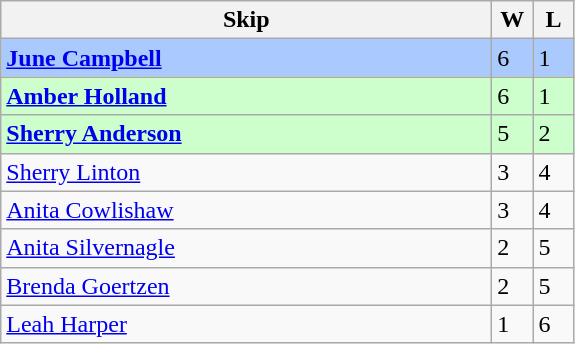<table class="wikitable">
<tr>
<th bgcolor="#efefef" width="320">Skip</th>
<th bgcolor="#efefef" width="20">W</th>
<th bgcolor="#efefef" width="20">L</th>
</tr>
<tr bgcolor="#aac9fc">
<td><strong><a href='#'>June Campbell</a></strong></td>
<td>6</td>
<td>1</td>
</tr>
<tr bgcolor="#ccffcc">
<td><strong><a href='#'>Amber Holland</a></strong></td>
<td>6</td>
<td>1</td>
</tr>
<tr bgcolor="#ccffcc">
<td><strong><a href='#'>Sherry Anderson</a></strong></td>
<td>5</td>
<td>2</td>
</tr>
<tr>
<td><a href='#'>Sherry Linton</a></td>
<td>3</td>
<td>4</td>
</tr>
<tr>
<td><a href='#'>Anita Cowlishaw</a></td>
<td>3</td>
<td>4</td>
</tr>
<tr>
<td><a href='#'>Anita Silvernagle</a></td>
<td>2</td>
<td>5</td>
</tr>
<tr>
<td><a href='#'>Brenda Goertzen</a></td>
<td>2</td>
<td>5</td>
</tr>
<tr>
<td><a href='#'>Leah Harper</a></td>
<td>1</td>
<td>6</td>
</tr>
</table>
